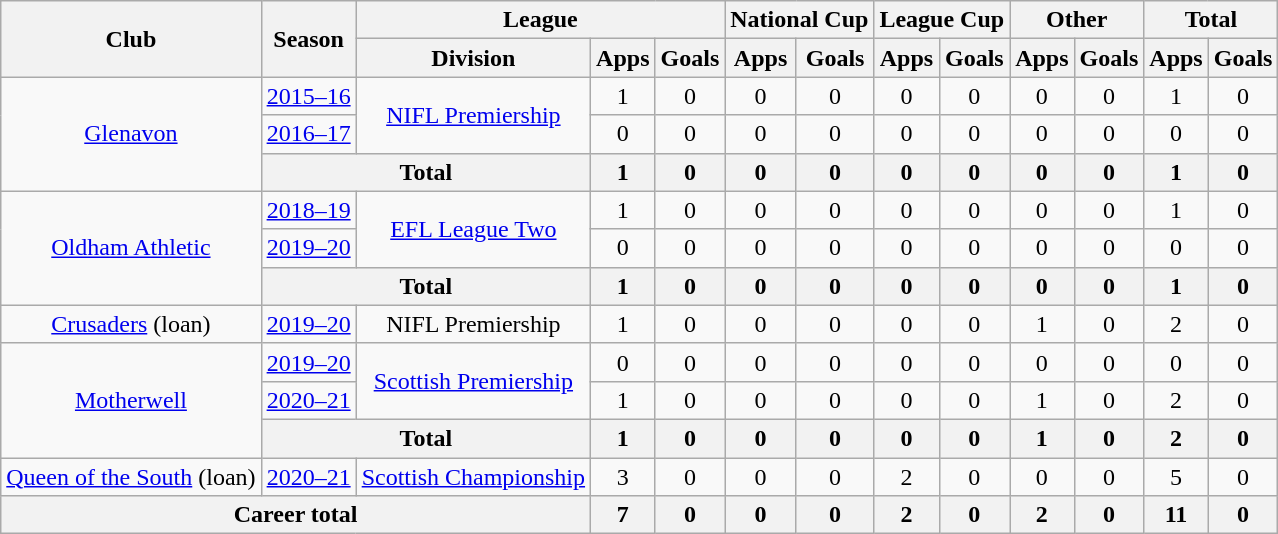<table class="wikitable" style="text-align: center">
<tr>
<th rowspan="2">Club</th>
<th rowspan="2">Season</th>
<th colspan="3">League</th>
<th colspan="2">National Cup</th>
<th colspan="2">League Cup</th>
<th colspan="2">Other</th>
<th colspan="2">Total</th>
</tr>
<tr>
<th>Division</th>
<th>Apps</th>
<th>Goals</th>
<th>Apps</th>
<th>Goals</th>
<th>Apps</th>
<th>Goals</th>
<th>Apps</th>
<th>Goals</th>
<th>Apps</th>
<th>Goals</th>
</tr>
<tr>
<td rowspan="3"><a href='#'>Glenavon</a></td>
<td><a href='#'>2015–16</a></td>
<td rowspan="2"><a href='#'>NIFL Premiership</a></td>
<td>1</td>
<td>0</td>
<td>0</td>
<td>0</td>
<td>0</td>
<td>0</td>
<td>0</td>
<td>0</td>
<td>1</td>
<td>0</td>
</tr>
<tr>
<td><a href='#'>2016–17</a></td>
<td>0</td>
<td>0</td>
<td>0</td>
<td>0</td>
<td>0</td>
<td>0</td>
<td>0</td>
<td>0</td>
<td>0</td>
<td>0</td>
</tr>
<tr>
<th colspan=2>Total</th>
<th>1</th>
<th>0</th>
<th>0</th>
<th>0</th>
<th>0</th>
<th>0</th>
<th>0</th>
<th>0</th>
<th>1</th>
<th>0</th>
</tr>
<tr>
<td rowspan=3><a href='#'>Oldham Athletic</a></td>
<td><a href='#'>2018–19</a></td>
<td rowspan=2><a href='#'>EFL League Two</a></td>
<td>1</td>
<td>0</td>
<td>0</td>
<td>0</td>
<td>0</td>
<td>0</td>
<td>0</td>
<td>0</td>
<td>1</td>
<td>0</td>
</tr>
<tr>
<td><a href='#'>2019–20</a></td>
<td>0</td>
<td>0</td>
<td>0</td>
<td>0</td>
<td>0</td>
<td>0</td>
<td>0</td>
<td>0</td>
<td>0</td>
<td>0</td>
</tr>
<tr>
<th colspan=2>Total</th>
<th>1</th>
<th>0</th>
<th>0</th>
<th>0</th>
<th>0</th>
<th>0</th>
<th>0</th>
<th>0</th>
<th>1</th>
<th>0</th>
</tr>
<tr>
<td><a href='#'>Crusaders</a> (loan)</td>
<td><a href='#'>2019–20</a></td>
<td>NIFL Premiership</td>
<td>1</td>
<td>0</td>
<td>0</td>
<td>0</td>
<td>0</td>
<td>0</td>
<td>1</td>
<td>0</td>
<td>2</td>
<td>0</td>
</tr>
<tr>
<td rowspan=3><a href='#'>Motherwell</a></td>
<td><a href='#'>2019–20</a></td>
<td rowspan=2><a href='#'>Scottish Premiership</a></td>
<td>0</td>
<td>0</td>
<td>0</td>
<td>0</td>
<td>0</td>
<td>0</td>
<td>0</td>
<td>0</td>
<td>0</td>
<td>0</td>
</tr>
<tr>
<td><a href='#'>2020–21</a></td>
<td>1</td>
<td>0</td>
<td>0</td>
<td>0</td>
<td>0</td>
<td>0</td>
<td>1</td>
<td>0</td>
<td>2</td>
<td>0</td>
</tr>
<tr>
<th colspan=2>Total</th>
<th>1</th>
<th>0</th>
<th>0</th>
<th>0</th>
<th>0</th>
<th>0</th>
<th>1</th>
<th>0</th>
<th>2</th>
<th>0</th>
</tr>
<tr>
<td><a href='#'>Queen of the South</a> (loan)</td>
<td><a href='#'>2020–21</a></td>
<td><a href='#'>Scottish Championship</a></td>
<td>3</td>
<td>0</td>
<td>0</td>
<td>0</td>
<td>2</td>
<td>0</td>
<td>0</td>
<td>0</td>
<td>5</td>
<td>0</td>
</tr>
<tr>
<th colspan=3>Career total</th>
<th>7</th>
<th>0</th>
<th>0</th>
<th>0</th>
<th>2</th>
<th>0</th>
<th>2</th>
<th>0</th>
<th>11</th>
<th>0</th>
</tr>
</table>
